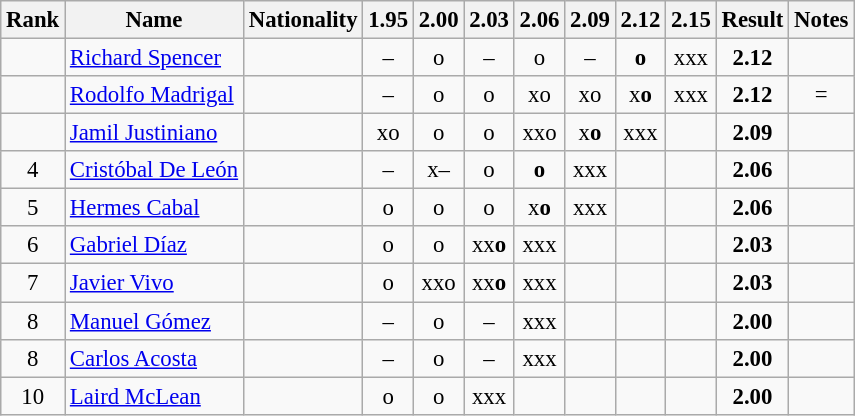<table class="wikitable sortable" style="text-align:center;font-size:95%">
<tr>
<th>Rank</th>
<th>Name</th>
<th>Nationality</th>
<th>1.95</th>
<th>2.00</th>
<th>2.03</th>
<th>2.06</th>
<th>2.09</th>
<th>2.12</th>
<th>2.15</th>
<th>Result</th>
<th>Notes</th>
</tr>
<tr>
<td></td>
<td align=left><a href='#'>Richard Spencer</a></td>
<td align=left></td>
<td>–</td>
<td>o</td>
<td>–</td>
<td>o</td>
<td>–</td>
<td><strong>o</strong></td>
<td>xxx</td>
<td><strong>2.12</strong></td>
<td></td>
</tr>
<tr>
<td></td>
<td align=left><a href='#'>Rodolfo Madrigal</a></td>
<td align=left></td>
<td>–</td>
<td>o</td>
<td>o</td>
<td>xo</td>
<td>xo</td>
<td>x<strong>o</strong></td>
<td>xxx</td>
<td><strong>2.12</strong></td>
<td>=</td>
</tr>
<tr>
<td></td>
<td align=left><a href='#'>Jamil Justiniano</a></td>
<td align=left></td>
<td>xo</td>
<td>o</td>
<td>o</td>
<td>xxo</td>
<td>x<strong>o</strong></td>
<td>xxx</td>
<td></td>
<td><strong>2.09</strong></td>
<td></td>
</tr>
<tr>
<td>4</td>
<td align=left><a href='#'>Cristóbal De León</a></td>
<td align=left></td>
<td>–</td>
<td>x–</td>
<td>o</td>
<td><strong>o</strong></td>
<td>xxx</td>
<td></td>
<td></td>
<td><strong>2.06</strong></td>
<td></td>
</tr>
<tr>
<td>5</td>
<td align=left><a href='#'>Hermes Cabal</a></td>
<td align=left></td>
<td>o</td>
<td>o</td>
<td>o</td>
<td>x<strong>o</strong></td>
<td>xxx</td>
<td></td>
<td></td>
<td><strong>2.06</strong></td>
<td></td>
</tr>
<tr>
<td>6</td>
<td align=left><a href='#'>Gabriel Díaz</a></td>
<td align=left></td>
<td>o</td>
<td>o</td>
<td>xx<strong>o</strong></td>
<td>xxx</td>
<td></td>
<td></td>
<td></td>
<td><strong>2.03</strong></td>
<td></td>
</tr>
<tr>
<td>7</td>
<td align=left><a href='#'>Javier Vivo</a></td>
<td align=left></td>
<td>o</td>
<td>xxo</td>
<td>xx<strong>o</strong></td>
<td>xxx</td>
<td></td>
<td></td>
<td></td>
<td><strong>2.03</strong></td>
<td></td>
</tr>
<tr>
<td>8</td>
<td align=left><a href='#'>Manuel Gómez</a></td>
<td align=left></td>
<td>–</td>
<td>o</td>
<td>–</td>
<td>xxx</td>
<td></td>
<td></td>
<td></td>
<td><strong>2.00</strong></td>
<td></td>
</tr>
<tr>
<td>8</td>
<td align=left><a href='#'>Carlos Acosta</a></td>
<td align=left></td>
<td>–</td>
<td>o</td>
<td>–</td>
<td>xxx</td>
<td></td>
<td></td>
<td></td>
<td><strong>2.00</strong></td>
<td></td>
</tr>
<tr>
<td>10</td>
<td align=left><a href='#'>Laird McLean</a></td>
<td align=left></td>
<td>o</td>
<td>o</td>
<td>xxx</td>
<td></td>
<td></td>
<td></td>
<td></td>
<td><strong>2.00</strong></td>
<td></td>
</tr>
</table>
